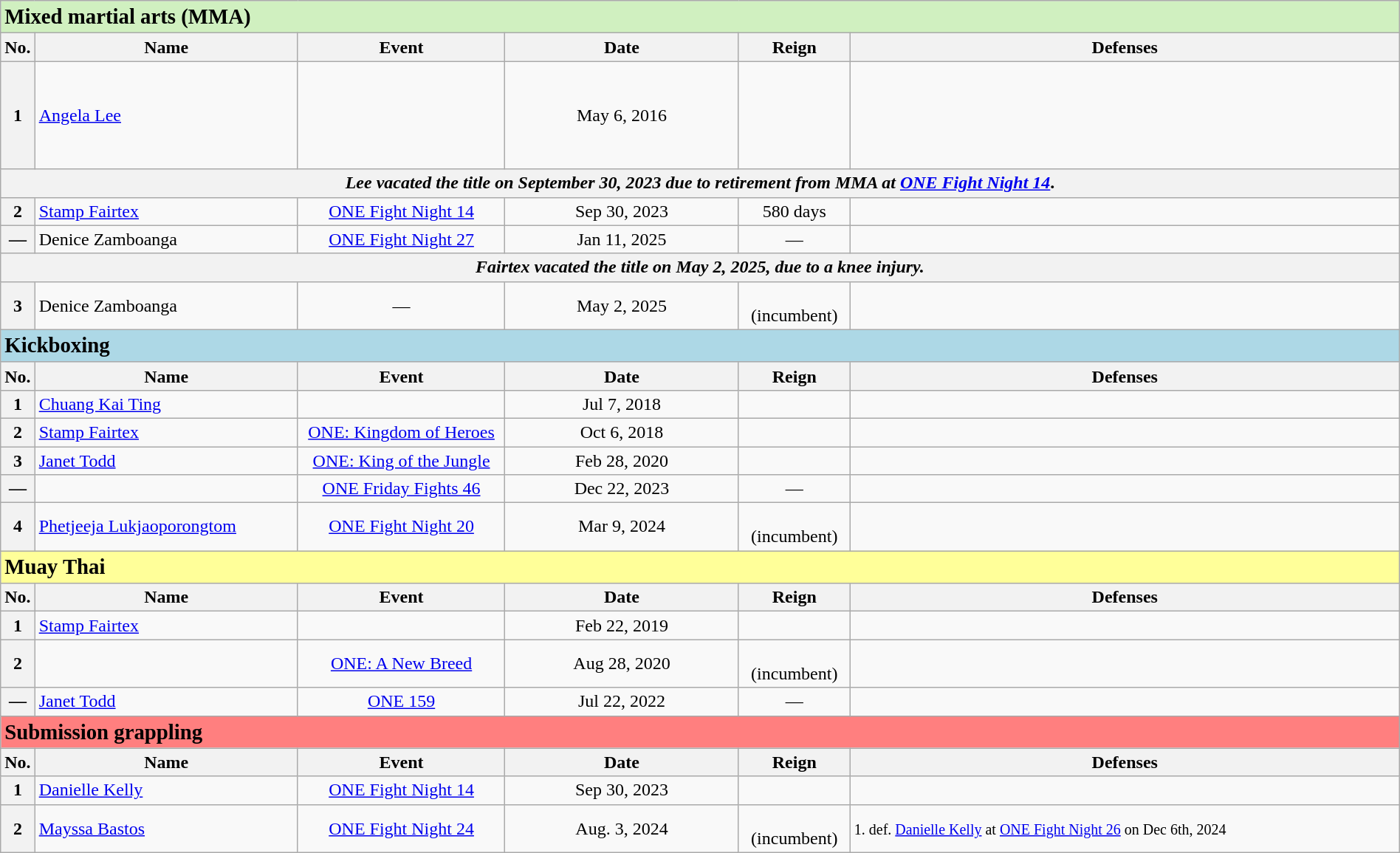<table class="wikitable" width=100%>
<tr>
<td align=left colspan="6" bgcolor="#D0F0C0"><big><strong>Mixed martial arts (MMA)</strong></big></td>
</tr>
<tr>
<th width=1%>No.</th>
<th width=19%>Name</th>
<th width=15%>Event</th>
<th width=17%>Date</th>
<th width=8%>Reign</th>
<th width=40%>Defenses</th>
</tr>
<tr>
<th>1</th>
<td> <a href='#'>Angela Lee</a><br></td>
<td align=center><br></td>
<td align=center>May 6, 2016</td>
<td align=center></td>
<td><br><br>
<br>
<br>
<br>
</td>
</tr>
<tr>
<th colspan=6 align=center><em>Lee vacated the title on September 30, 2023 due to retirement from MMA at <a href='#'>ONE Fight Night 14</a></em>.</th>
</tr>
<tr>
<th>2</th>
<td> <a href='#'>Stamp Fairtex</a> <br> </td>
<td align=center><a href='#'>ONE Fight Night 14</a><br></td>
<td align=center>Sep 30, 2023</td>
<td align=center>580 days</td>
<td></td>
</tr>
<tr>
<th>—</th>
<td> Denice Zamboanga <br></td>
<td align=center><a href='#'>ONE Fight Night 27</a><br></td>
<td align=center>Jan 11, 2025</td>
<td align=center>—</td>
<td></td>
</tr>
<tr>
<th colspan=6 align=center><em>Fairtex vacated the title on May 2, 2025, due to a knee injury.</em></th>
</tr>
<tr>
<th>3</th>
<td> Denice Zamboanga <br> </td>
<td align=center>—</td>
<td align=center>May 2, 2025</td>
<td align=center><br>(incumbent)<br></td>
<td></td>
</tr>
<tr>
<td align=left colspan="6" bgcolor="#ADD8E6"><big><strong>Kickboxing</strong></big></td>
</tr>
<tr>
<th width=1%>No.</th>
<th width=19%>Name</th>
<th width=15%>Event</th>
<th width=17%>Date</th>
<th width=8%>Reign</th>
<th width=40%>Defenses</th>
</tr>
<tr>
<th>1</th>
<td> <a href='#'>Chuang Kai Ting</a><br></td>
<td align=center><br></td>
<td align=center>Jul 7, 2018</td>
<td align=center></td>
<td></td>
</tr>
<tr>
<th>2</th>
<td> <a href='#'>Stamp Fairtex</a></td>
<td align=center><a href='#'>ONE: Kingdom of Heroes</a><br></td>
<td align=center>Oct 6, 2018</td>
<td align=center></td>
<td></td>
</tr>
<tr>
<th>3</th>
<td> <a href='#'>Janet Todd</a></td>
<td align=center><a href='#'>ONE: King of the Jungle</a><br></td>
<td align=center>Feb 28, 2020</td>
<td align=center><br></td>
<td></td>
</tr>
<tr>
<th>—</th>
<td> <br> </td>
<td align=center><a href='#'>ONE Friday Fights 46</a><br></td>
<td align=center>Dec 22, 2023</td>
<td align=center>—</td>
<td></td>
</tr>
<tr>
<th>4</th>
<td> <a href='#'>Phetjeeja Lukjaoporongtom</a></td>
<td align=center><a href='#'>ONE Fight Night 20</a><br></td>
<td align=center>Mar 9, 2024</td>
<td align=center><br>(incumbent)<br></td>
<td></td>
</tr>
<tr>
<td align=left colspan="6" bgcolor="#FFFF99"><big><strong>Muay Thai</strong></big></td>
</tr>
<tr>
<th width=1%>No.</th>
<th width=19%>Name</th>
<th width=15%>Event</th>
<th width=17%>Date</th>
<th width=8%>Reign</th>
<th width=40%>Defenses</th>
</tr>
<tr>
<th>1</th>
<td> <a href='#'>Stamp Fairtex</a><br></td>
<td align=center><br></td>
<td align=center>Feb 22, 2019</td>
<td align=center></td>
<td><br></td>
</tr>
<tr>
<th>2</th>
<td></td>
<td align=center><a href='#'>ONE: A New Breed</a><br></td>
<td align=center>Aug 28, 2020</td>
<td align=center><br>(incumbent)<br></td>
<td><br><br>
</td>
</tr>
<tr>
<th>—</th>
<td> <a href='#'>Janet Todd</a> <br></td>
<td align=center><a href='#'>ONE 159</a><br></td>
<td align=center>Jul 22, 2022</td>
<td align=center>—</td>
<td></td>
</tr>
<tr>
<td align=left colspan="6" bgcolor="#FF7F7F"><big><strong>Submission grappling</strong></big></td>
</tr>
<tr>
<th width=1%>No.</th>
<th width=19%>Name</th>
<th width=15%>Event</th>
<th width=17%>Date</th>
<th width=8%>Reign</th>
<th width=40%>Defenses</th>
</tr>
<tr>
<th>1</th>
<td> <a href='#'>Danielle Kelly</a> <br></td>
<td align=center><a href='#'>ONE Fight Night 14</a><br></td>
<td align=center>Sep 30, 2023</td>
<td align=center></td>
</tr>
<tr>
<th>2</th>
<td> <a href='#'>Mayssa Bastos</a></td>
<td align=center><a href='#'>ONE Fight Night 24</a><br></td>
<td align=center>Aug. 3, 2024</td>
<td align=center><br>(incumbent)<br></td>
<td><small>1. def. <a href='#'>Danielle Kelly</a> at <a href='#'>ONE Fight Night 26</a> on Dec 6th, 2024</small></td>
</tr>
</table>
